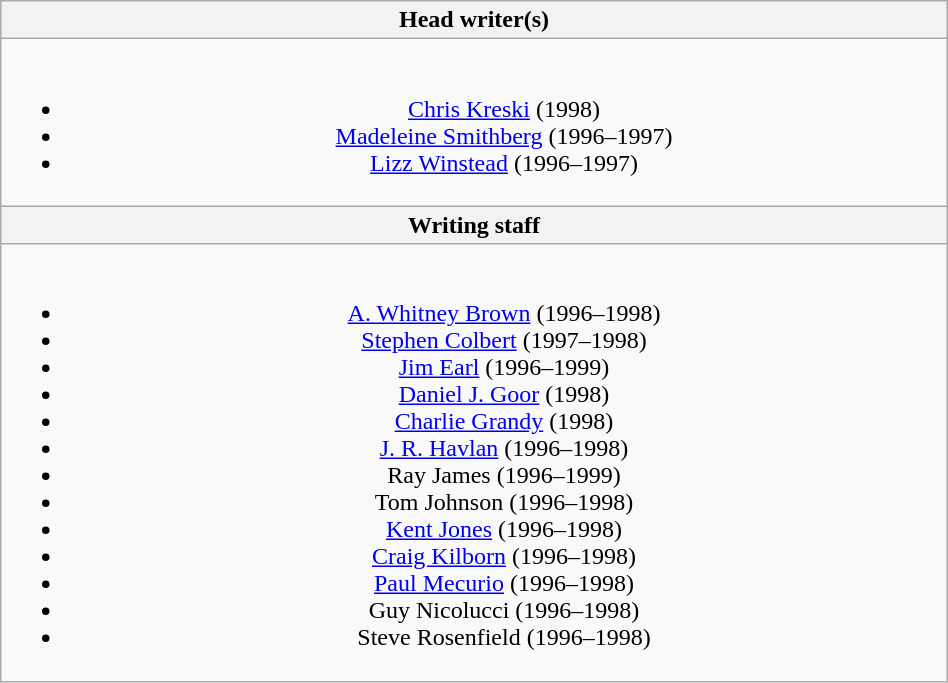<table class="wikitable plainrowheaders"  style="text-align:center; width:50%;">
<tr>
<th><strong>Head writer(s)</strong></th>
</tr>
<tr>
<td><br><ul><li><a href='#'>Chris Kreski</a> (1998)</li><li><a href='#'>Madeleine Smithberg</a> (1996–1997)</li><li><a href='#'>Lizz Winstead</a> (1996–1997)</li></ul></td>
</tr>
<tr>
<th><strong>Writing staff</strong></th>
</tr>
<tr>
<td><br><ul><li><a href='#'>A. Whitney Brown</a> (1996–1998)</li><li><a href='#'>Stephen Colbert</a> (1997–1998)</li><li><a href='#'>Jim Earl</a> (1996–1999)</li><li><a href='#'>Daniel J. Goor</a> (1998)</li><li><a href='#'>Charlie Grandy</a> (1998)</li><li><a href='#'>J. R. Havlan</a> (1996–1998)</li><li>Ray James (1996–1999)</li><li>Tom Johnson (1996–1998)</li><li><a href='#'>Kent Jones</a> (1996–1998)</li><li><a href='#'>Craig Kilborn</a> (1996–1998)</li><li><a href='#'>Paul Mecurio</a> (1996–1998)</li><li>Guy Nicolucci (1996–1998)</li><li>Steve Rosenfield (1996–1998)</li></ul></td>
</tr>
</table>
